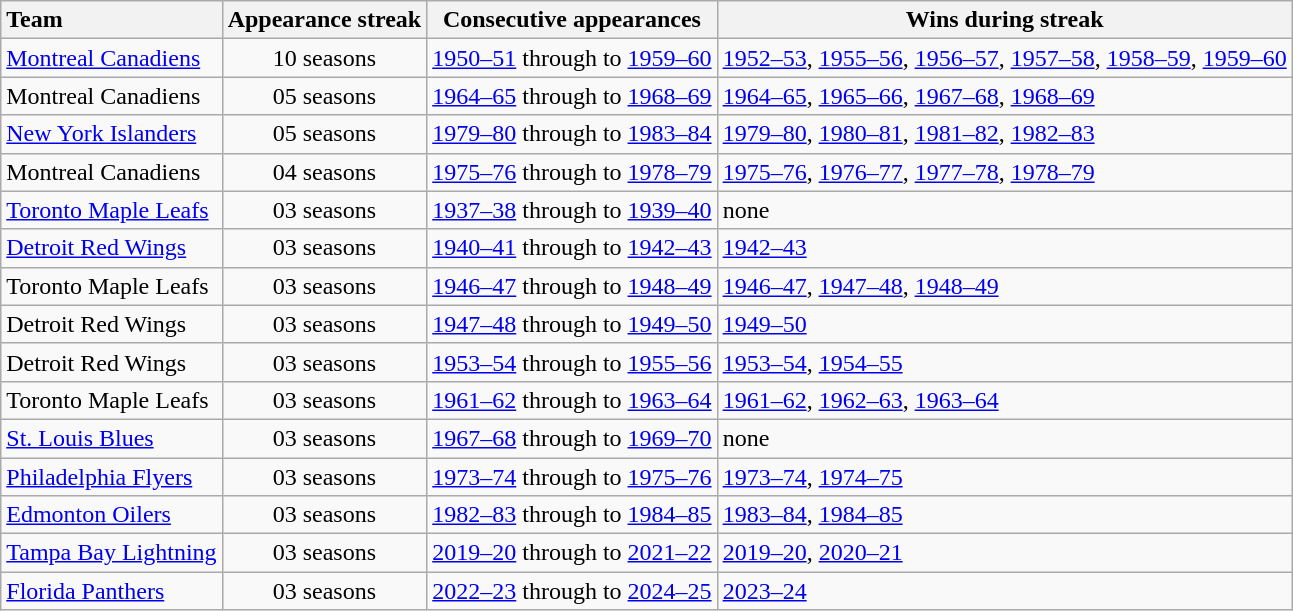<table class="wikitable sortable" style="text-align:center">
<tr>
<th style="text-align:left;">Team</th>
<th>Appearance streak</th>
<th>Consecutive appearances</th>
<th class="unsortable">Wins during streak</th>
</tr>
<tr>
<td style="text-align:left;"><a href='#'>Montreal Canadiens</a></td>
<td>10 seasons</td>
<td><a href='#'>1950–51</a> through to <a href='#'>1959–60</a></td>
<td style="text-align:left;"><a href='#'>1952–53</a>, <a href='#'>1955–56</a>, <a href='#'>1956–57</a>, <a href='#'>1957–58</a>, <a href='#'>1958–59</a>, <a href='#'>1959–60</a></td>
</tr>
<tr>
<td style="text-align:left;">Montreal Canadiens</td>
<td><span>0</span>5 seasons</td>
<td><a href='#'>1964–65</a> through to <a href='#'>1968–69</a></td>
<td style="text-align:left;"><a href='#'>1964–65</a>, <a href='#'>1965–66</a>, <a href='#'>1967–68</a>, <a href='#'>1968–69</a></td>
</tr>
<tr>
<td style="text-align:left;"><a href='#'>New York Islanders</a></td>
<td><span>0</span>5 seasons</td>
<td><a href='#'>1979–80</a> through to <a href='#'>1983–84</a></td>
<td style="text-align:left;"><a href='#'>1979–80</a>, <a href='#'>1980–81</a>, <a href='#'>1981–82</a>, <a href='#'>1982–83</a></td>
</tr>
<tr>
<td style="text-align:left;">Montreal Canadiens</td>
<td><span>0</span>4 seasons</td>
<td><a href='#'>1975–76</a> through to <a href='#'>1978–79</a></td>
<td style="text-align:left;"><a href='#'>1975–76</a>, <a href='#'>1976–77</a>, <a href='#'>1977–78</a>, <a href='#'>1978–79</a></td>
</tr>
<tr>
<td style="text-align:left;"><a href='#'>Toronto Maple Leafs</a></td>
<td><span>0</span>3 seasons</td>
<td><a href='#'>1937–38</a> through to <a href='#'>1939–40</a></td>
<td style="text-align:left;">none</td>
</tr>
<tr>
<td style="text-align:left;"><a href='#'>Detroit Red Wings</a></td>
<td><span>0</span>3 seasons</td>
<td><a href='#'>1940–41</a> through to <a href='#'>1942–43</a></td>
<td style="text-align:left;"><a href='#'>1942–43</a></td>
</tr>
<tr>
<td style="text-align:left;">Toronto Maple Leafs</td>
<td><span>0</span>3 seasons</td>
<td><a href='#'>1946–47</a> through to <a href='#'>1948–49</a></td>
<td style="text-align:left;"><a href='#'>1946–47</a>, <a href='#'>1947–48</a>, <a href='#'>1948–49</a></td>
</tr>
<tr>
<td style="text-align:left;">Detroit Red Wings</td>
<td><span>0</span>3 seasons</td>
<td><a href='#'>1947–48</a> through to <a href='#'>1949–50</a></td>
<td style="text-align:left;"><a href='#'>1949–50</a></td>
</tr>
<tr>
<td style="text-align:left;">Detroit Red Wings</td>
<td><span>0</span>3 seasons</td>
<td><a href='#'>1953–54</a> through to <a href='#'>1955–56</a></td>
<td style="text-align:left;"><a href='#'>1953–54</a>, <a href='#'>1954–55</a></td>
</tr>
<tr>
<td style="text-align:left;">Toronto Maple Leafs</td>
<td><span>0</span>3 seasons</td>
<td><a href='#'>1961–62</a> through to <a href='#'>1963–64</a></td>
<td style="text-align:left;"><a href='#'>1961–62</a>, <a href='#'>1962–63</a>, <a href='#'>1963–64</a></td>
</tr>
<tr>
<td style="text-align:left;"><a href='#'>St. Louis Blues</a></td>
<td><span>0</span>3 seasons</td>
<td><a href='#'>1967–68</a> through to <a href='#'>1969–70</a></td>
<td style="text-align:left;">none</td>
</tr>
<tr>
<td style="text-align:left;"><a href='#'>Philadelphia Flyers</a></td>
<td><span>0</span>3 seasons</td>
<td><a href='#'>1973–74</a> through to <a href='#'>1975–76</a></td>
<td style="text-align:left;"><a href='#'>1973–74</a>, <a href='#'>1974–75</a></td>
</tr>
<tr>
<td style="text-align:left;"><a href='#'>Edmonton Oilers</a></td>
<td><span>0</span>3 seasons</td>
<td><a href='#'>1982–83</a> through to <a href='#'>1984–85</a></td>
<td style="text-align:left;"><a href='#'>1983–84</a>, <a href='#'>1984–85</a></td>
</tr>
<tr>
<td style="text-align:left;"><a href='#'>Tampa Bay Lightning</a></td>
<td><span>0</span>3 seasons</td>
<td><a href='#'>2019–20</a> through to <a href='#'>2021–22</a></td>
<td style="text-align:left;"><a href='#'>2019–20</a>, <a href='#'>2020–21</a></td>
</tr>
<tr>
<td style="text-align:left;"><a href='#'>Florida Panthers</a></td>
<td><span>0</span>3 seasons</td>
<td><a href='#'>2022–23</a> through to <a href='#'>2024–25</a></td>
<td style="text-align:left;"><a href='#'>2023–24</a></td>
</tr>
</table>
